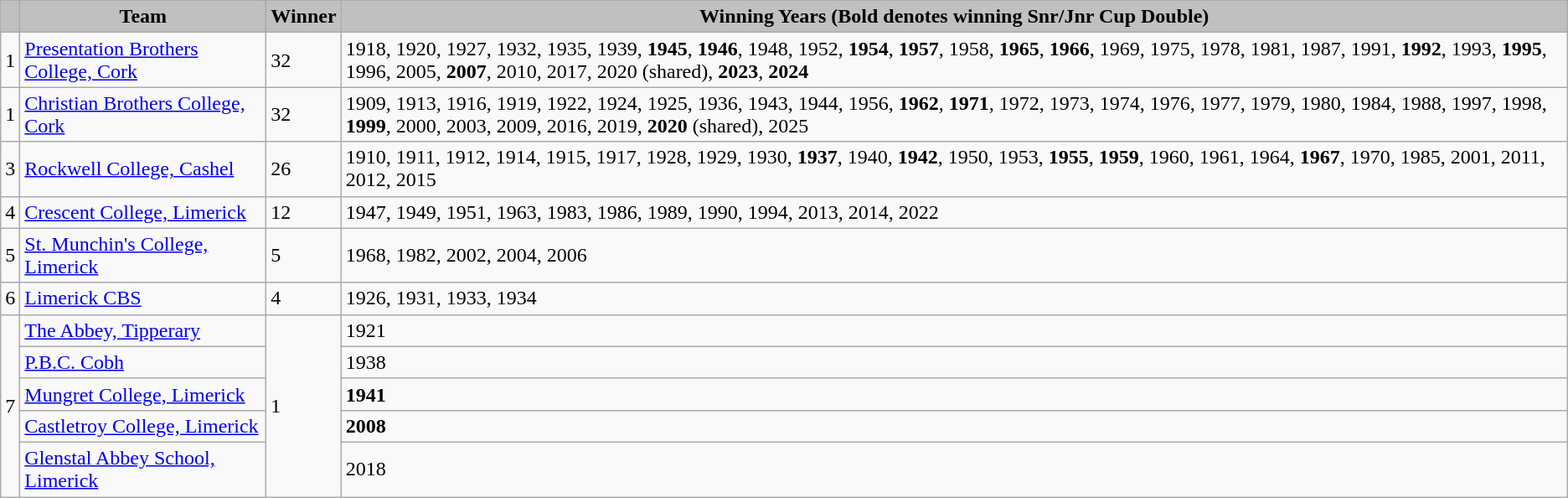<table class="wikitable">
<tr>
<th style="background:silver;"></th>
<th style="background:silver;"><strong>Team</strong></th>
<th style="background:silver;"><strong>Winner</strong></th>
<th style="background:silver;"><strong>Winning Years (Bold denotes winning Snr/Jnr Cup Double)</strong></th>
</tr>
<tr>
<td rowspan="1">1</td>
<td><a href='#'>Presentation Brothers College, Cork</a></td>
<td>32</td>
<td>1918, 1920, 1927, 1932, 1935, 1939, <strong>1945</strong>, <strong>1946</strong>, 1948, 1952, <strong>1954</strong>, <strong>1957</strong>, 1958, <strong>1965</strong>, <strong>1966</strong>, 1969, 1975, 1978, 1981, 1987, 1991, <strong>1992</strong>, 1993, <strong>1995</strong>, 1996, 2005, <strong>2007</strong>, 2010, 2017, 2020 (shared), <strong>2023</strong>, <strong>2024</strong></td>
</tr>
<tr>
<td>1</td>
<td><a href='#'>Christian Brothers College, Cork</a></td>
<td>32</td>
<td>1909, 1913, 1916, 1919, 1922, 1924, 1925, 1936, 1943, 1944, 1956, <strong>1962</strong>, <strong>1971</strong>, 1972, 1973, 1974, 1976, 1977, 1979, 1980, 1984, 1988, 1997, 1998, <strong>1999</strong>, 2000, 2003, 2009, 2016, 2019, <strong>2020</strong> (shared), 2025</td>
</tr>
<tr>
<td>3</td>
<td><a href='#'>Rockwell College, Cashel</a></td>
<td>26</td>
<td>1910, 1911, 1912, 1914, 1915, 1917, 1928, 1929, 1930, <strong>1937</strong>, 1940, <strong>1942</strong>, 1950, 1953, <strong>1955</strong>, <strong>1959</strong>, 1960, 1961, 1964, <strong>1967</strong>, 1970, 1985, 2001, 2011, 2012, 2015</td>
</tr>
<tr>
<td>4</td>
<td><a href='#'>Crescent College, Limerick</a></td>
<td>12</td>
<td>1947, 1949, 1951, 1963, 1983, 1986, 1989, 1990, 1994, 2013, 2014, 2022</td>
</tr>
<tr>
<td>5</td>
<td><a href='#'>St. Munchin's College, Limerick</a></td>
<td>5</td>
<td>1968, 1982, 2002, 2004, 2006</td>
</tr>
<tr>
<td>6</td>
<td><a href='#'>Limerick CBS</a></td>
<td>4</td>
<td>1926, 1931, 1933, 1934</td>
</tr>
<tr>
<td rowspan="5">7</td>
<td><a href='#'>The Abbey, Tipperary</a></td>
<td rowspan="5">1</td>
<td>1921</td>
</tr>
<tr>
<td><a href='#'>P.B.C. Cobh</a></td>
<td>1938</td>
</tr>
<tr>
<td><a href='#'>Mungret College, Limerick</a></td>
<td><strong>1941</strong></td>
</tr>
<tr>
<td><a href='#'>Castletroy College, Limerick</a></td>
<td><strong>2008</strong></td>
</tr>
<tr>
<td><a href='#'>Glenstal Abbey School, Limerick</a></td>
<td>2018</td>
</tr>
</table>
